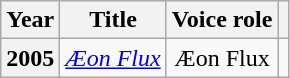<table class="wikitable plainrowheaders" style="text-align:center;">
<tr>
<th scope="col">Year</th>
<th scope="col">Title</th>
<th scope="col">Voice role</th>
<th scope=col class="unsortable"></th>
</tr>
<tr>
<th scope=row>2005</th>
<td><em><a href='#'>Æon Flux</a></em></td>
<td>Æon Flux</td>
<td style="text-align:center;"></td>
</tr>
</table>
